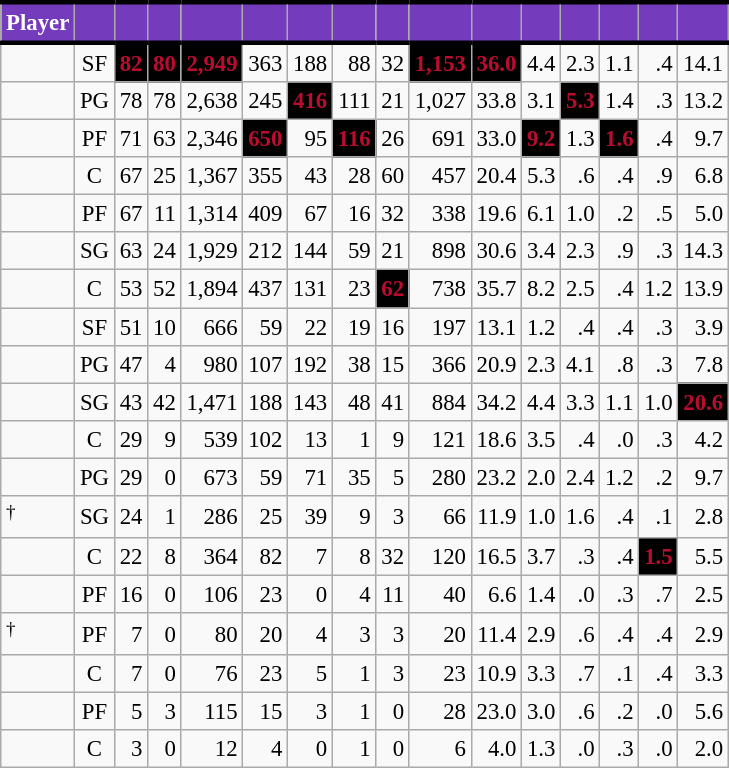<table class="wikitable sortable" style="font-size: 95%; text-align:right;">
<tr>
<th style="background:#753BBD; color:#FFFFFF; border-top:#010101 3px solid; border-bottom:#010101 3px solid;">Player</th>
<th style="background:#753BBD; color:#FFFFFF; border-top:#010101 3px solid; border-bottom:#010101 3px solid;"></th>
<th style="background:#753BBD; color:#FFFFFF; border-top:#010101 3px solid; border-bottom:#010101 3px solid;"></th>
<th style="background:#753BBD; color:#FFFFFF; border-top:#010101 3px solid; border-bottom:#010101 3px solid;"></th>
<th style="background:#753BBD; color:#FFFFFF; border-top:#010101 3px solid; border-bottom:#010101 3px solid;"></th>
<th style="background:#753BBD; color:#FFFFFF; border-top:#010101 3px solid; border-bottom:#010101 3px solid;"></th>
<th style="background:#753BBD; color:#FFFFFF; border-top:#010101 3px solid; border-bottom:#010101 3px solid;"></th>
<th style="background:#753BBD; color:#FFFFFF; border-top:#010101 3px solid; border-bottom:#010101 3px solid;"></th>
<th style="background:#753BBD; color:#FFFFFF; border-top:#010101 3px solid; border-bottom:#010101 3px solid;"></th>
<th style="background:#753BBD; color:#FFFFFF; border-top:#010101 3px solid; border-bottom:#010101 3px solid;"></th>
<th style="background:#753BBD; color:#FFFFFF; border-top:#010101 3px solid; border-bottom:#010101 3px solid;"></th>
<th style="background:#753BBD; color:#FFFFFF; border-top:#010101 3px solid; border-bottom:#010101 3px solid;"></th>
<th style="background:#753BBD; color:#FFFFFF; border-top:#010101 3px solid; border-bottom:#010101 3px solid;"></th>
<th style="background:#753BBD; color:#FFFFFF; border-top:#010101 3px solid; border-bottom:#010101 3px solid;"></th>
<th style="background:#753BBD; color:#FFFFFF; border-top:#010101 3px solid; border-bottom:#010101 3px solid;"></th>
<th style="background:#753BBD; color:#FFFFFF; border-top:#010101 3px solid; border-bottom:#010101 3px solid;"></th>
</tr>
<tr>
<td style="text-align:left;"></td>
<td style="text-align:center;">SF</td>
<td style="background:#010101; color:#BA0C2F;"><strong>82</strong></td>
<td style="background:#010101; color:#BA0C2F;"><strong>80</strong></td>
<td style="background:#010101; color:#BA0C2F;"><strong>2,949</strong></td>
<td>363</td>
<td>188</td>
<td>88</td>
<td>32</td>
<td style="background:#010101; color:#BA0C2F;"><strong>1,153</strong></td>
<td style="background:#010101; color:#BA0C2F;"><strong>36.0</strong></td>
<td>4.4</td>
<td>2.3</td>
<td>1.1</td>
<td>.4</td>
<td>14.1</td>
</tr>
<tr>
<td style="text-align:left;"></td>
<td style="text-align:center;">PG</td>
<td>78</td>
<td>78</td>
<td>2,638</td>
<td>245</td>
<td style="background:#010101; color:#BA0C2F;"><strong>416</strong></td>
<td>111</td>
<td>21</td>
<td>1,027</td>
<td>33.8</td>
<td>3.1</td>
<td style="background:#010101; color:#BA0C2F;"><strong>5.3</strong></td>
<td>1.4</td>
<td>.3</td>
<td>13.2</td>
</tr>
<tr>
<td style="text-align:left;"></td>
<td style="text-align:center;">PF</td>
<td>71</td>
<td>63</td>
<td>2,346</td>
<td style="background:#010101; color:#BA0C2F;"><strong>650</strong></td>
<td>95</td>
<td style="background:#010101; color:#BA0C2F;"><strong>116</strong></td>
<td>26</td>
<td>691</td>
<td>33.0</td>
<td style="background:#010101; color:#BA0C2F;"><strong>9.2</strong></td>
<td>1.3</td>
<td style="background:#010101; color:#BA0C2F;"><strong>1.6</strong></td>
<td>.4</td>
<td>9.7</td>
</tr>
<tr>
<td style="text-align:left;"></td>
<td style="text-align:center;">C</td>
<td>67</td>
<td>25</td>
<td>1,367</td>
<td>355</td>
<td>43</td>
<td>28</td>
<td>60</td>
<td>457</td>
<td>20.4</td>
<td>5.3</td>
<td>.6</td>
<td>.4</td>
<td>.9</td>
<td>6.8</td>
</tr>
<tr>
<td style="text-align:left;"></td>
<td style="text-align:center;">PF</td>
<td>67</td>
<td>11</td>
<td>1,314</td>
<td>409</td>
<td>67</td>
<td>16</td>
<td>32</td>
<td>338</td>
<td>19.6</td>
<td>6.1</td>
<td>1.0</td>
<td>.2</td>
<td>.5</td>
<td>5.0</td>
</tr>
<tr>
<td style="text-align:left;"></td>
<td style="text-align:center;">SG</td>
<td>63</td>
<td>24</td>
<td>1,929</td>
<td>212</td>
<td>144</td>
<td>59</td>
<td>21</td>
<td>898</td>
<td>30.6</td>
<td>3.4</td>
<td>2.3</td>
<td>.9</td>
<td>.3</td>
<td>14.3</td>
</tr>
<tr>
<td style="text-align:left;"></td>
<td style="text-align:center;">C</td>
<td>53</td>
<td>52</td>
<td>1,894</td>
<td>437</td>
<td>131</td>
<td>23</td>
<td style="background:#010101; color:#BA0C2F;"><strong>62</strong></td>
<td>738</td>
<td>35.7</td>
<td>8.2</td>
<td>2.5</td>
<td>.4</td>
<td>1.2</td>
<td>13.9</td>
</tr>
<tr>
<td style="text-align:left;"></td>
<td style="text-align:center;">SF</td>
<td>51</td>
<td>10</td>
<td>666</td>
<td>59</td>
<td>22</td>
<td>19</td>
<td>16</td>
<td>197</td>
<td>13.1</td>
<td>1.2</td>
<td>.4</td>
<td>.4</td>
<td>.3</td>
<td>3.9</td>
</tr>
<tr>
<td style="text-align:left;"></td>
<td style="text-align:center;">PG</td>
<td>47</td>
<td>4</td>
<td>980</td>
<td>107</td>
<td>192</td>
<td>38</td>
<td>15</td>
<td>366</td>
<td>20.9</td>
<td>2.3</td>
<td>4.1</td>
<td>.8</td>
<td>.3</td>
<td>7.8</td>
</tr>
<tr>
<td style="text-align:left;"></td>
<td style="text-align:center;">SG</td>
<td>43</td>
<td>42</td>
<td>1,471</td>
<td>188</td>
<td>143</td>
<td>48</td>
<td>41</td>
<td>884</td>
<td>34.2</td>
<td>4.4</td>
<td>3.3</td>
<td>1.1</td>
<td>1.0</td>
<td style="background:#010101; color:#BA0C2F;"><strong>20.6</strong></td>
</tr>
<tr>
<td style="text-align:left;"></td>
<td style="text-align:center;">C</td>
<td>29</td>
<td>9</td>
<td>539</td>
<td>102</td>
<td>13</td>
<td>1</td>
<td>9</td>
<td>121</td>
<td>18.6</td>
<td>3.5</td>
<td>.4</td>
<td>.0</td>
<td>.3</td>
<td>4.2</td>
</tr>
<tr>
<td style="text-align:left;"></td>
<td style="text-align:center;">PG</td>
<td>29</td>
<td>0</td>
<td>673</td>
<td>59</td>
<td>71</td>
<td>35</td>
<td>5</td>
<td>280</td>
<td>23.2</td>
<td>2.0</td>
<td>2.4</td>
<td>1.2</td>
<td>.2</td>
<td>9.7</td>
</tr>
<tr>
<td style="text-align:left;"><sup>†</sup></td>
<td style="text-align:center;">SG</td>
<td>24</td>
<td>1</td>
<td>286</td>
<td>25</td>
<td>39</td>
<td>9</td>
<td>3</td>
<td>66</td>
<td>11.9</td>
<td>1.0</td>
<td>1.6</td>
<td>.4</td>
<td>.1</td>
<td>2.8</td>
</tr>
<tr>
<td style="text-align:left;"></td>
<td style="text-align:center;">C</td>
<td>22</td>
<td>8</td>
<td>364</td>
<td>82</td>
<td>7</td>
<td>8</td>
<td>32</td>
<td>120</td>
<td>16.5</td>
<td>3.7</td>
<td>.3</td>
<td>.4</td>
<td style="background:#010101; color:#BA0C2F;"><strong>1.5</strong></td>
<td>5.5</td>
</tr>
<tr>
<td style="text-align:left;"></td>
<td style="text-align:center;">PF</td>
<td>16</td>
<td>0</td>
<td>106</td>
<td>23</td>
<td>0</td>
<td>4</td>
<td>11</td>
<td>40</td>
<td>6.6</td>
<td>1.4</td>
<td>.0</td>
<td>.3</td>
<td>.7</td>
<td>2.5</td>
</tr>
<tr>
<td style="text-align:left;"><sup>†</sup></td>
<td style="text-align:center;">PF</td>
<td>7</td>
<td>0</td>
<td>80</td>
<td>20</td>
<td>4</td>
<td>3</td>
<td>3</td>
<td>20</td>
<td>11.4</td>
<td>2.9</td>
<td>.6</td>
<td>.4</td>
<td>.4</td>
<td>2.9</td>
</tr>
<tr>
<td style="text-align:left;"></td>
<td style="text-align:center;">C</td>
<td>7</td>
<td>0</td>
<td>76</td>
<td>23</td>
<td>5</td>
<td>1</td>
<td>3</td>
<td>23</td>
<td>10.9</td>
<td>3.3</td>
<td>.7</td>
<td>.1</td>
<td>.4</td>
<td>3.3</td>
</tr>
<tr>
<td style="text-align:left;"></td>
<td style="text-align:center;">PF</td>
<td>5</td>
<td>3</td>
<td>115</td>
<td>15</td>
<td>3</td>
<td>1</td>
<td>0</td>
<td>28</td>
<td>23.0</td>
<td>3.0</td>
<td>.6</td>
<td>.2</td>
<td>.0</td>
<td>5.6</td>
</tr>
<tr>
<td style="text-align:left;"></td>
<td style="text-align:center;">C</td>
<td>3</td>
<td>0</td>
<td>12</td>
<td>4</td>
<td>0</td>
<td>1</td>
<td>0</td>
<td>6</td>
<td>4.0</td>
<td>1.3</td>
<td>.0</td>
<td>.3</td>
<td>.0</td>
<td>2.0</td>
</tr>
</table>
